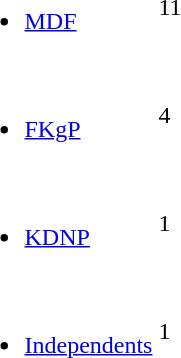<table>
<tr>
<td><br><ul><li><a href='#'>MDF</a></li></ul></td>
<td><div>11</div></td>
</tr>
<tr>
<td><br><ul><li><a href='#'>FKgP</a></li></ul></td>
<td><div>4</div></td>
</tr>
<tr>
<td><br><ul><li><a href='#'>KDNP</a></li></ul></td>
<td><div>1</div></td>
</tr>
<tr>
<td><br><ul><li><a href='#'>Independents</a></li></ul></td>
<td><div>1</div></td>
</tr>
</table>
